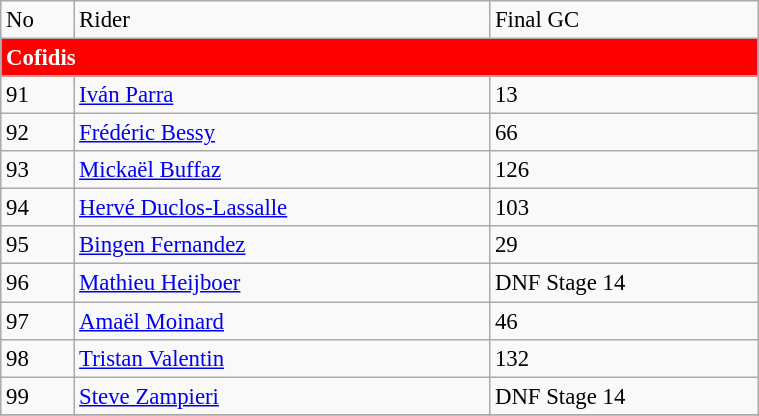<table class=wikitable style="font-size:95%" width="40%">
<tr>
<td>No</td>
<td>Rider</td>
<td>Final GC</td>
</tr>
<tr>
<td colspan=3 bgcolor=red style="color: white"><strong>Cofidis</strong></td>
</tr>
<tr>
<td>91</td>
<td> <a href='#'>Iván Parra</a></td>
<td>13</td>
</tr>
<tr>
<td>92</td>
<td> <a href='#'>Frédéric Bessy</a></td>
<td>66</td>
</tr>
<tr>
<td>93</td>
<td> <a href='#'>Mickaël Buffaz</a></td>
<td>126</td>
</tr>
<tr>
<td>94</td>
<td> <a href='#'>Hervé Duclos-Lassalle</a></td>
<td>103</td>
</tr>
<tr>
<td>95</td>
<td> <a href='#'>Bingen Fernandez</a></td>
<td>29</td>
</tr>
<tr>
<td>96</td>
<td> <a href='#'>Mathieu Heijboer</a></td>
<td>DNF Stage 14</td>
</tr>
<tr>
<td>97</td>
<td> <a href='#'>Amaël Moinard</a></td>
<td>46</td>
</tr>
<tr>
<td>98</td>
<td> <a href='#'>Tristan Valentin</a></td>
<td>132</td>
</tr>
<tr>
<td>99</td>
<td> <a href='#'>Steve Zampieri</a></td>
<td>DNF Stage 14</td>
</tr>
<tr>
</tr>
</table>
